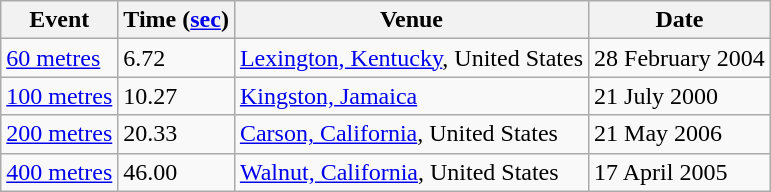<table class=wikitable>
<tr>
<th>Event</th>
<th>Time (<a href='#'>sec</a>)</th>
<th>Venue</th>
<th>Date</th>
</tr>
<tr>
<td><a href='#'>60 metres</a></td>
<td>6.72</td>
<td><a href='#'>Lexington, Kentucky</a>, United States</td>
<td>28 February 2004</td>
</tr>
<tr>
<td><a href='#'>100 metres</a></td>
<td>10.27</td>
<td><a href='#'>Kingston, Jamaica</a></td>
<td>21 July 2000</td>
</tr>
<tr>
<td><a href='#'>200 metres</a></td>
<td>20.33</td>
<td><a href='#'>Carson, California</a>, United States</td>
<td>21 May 2006</td>
</tr>
<tr>
<td><a href='#'>400 metres</a></td>
<td>46.00</td>
<td><a href='#'>Walnut, California</a>, United States</td>
<td>17 April 2005</td>
</tr>
</table>
